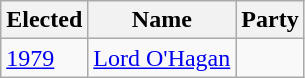<table class="wikitable">
<tr>
<th>Elected</th>
<th>Name</th>
<th colspan=2>Party</th>
</tr>
<tr>
<td><a href='#'>1979</a></td>
<td><a href='#'>Lord O'Hagan</a></td>
<td></td>
</tr>
</table>
